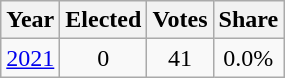<table class="wikitable">
<tr>
<th>Year</th>
<th>Elected</th>
<th>Votes</th>
<th>Share</th>
</tr>
<tr>
<td align="center"><a href='#'>2021</a></td>
<td align="center">0</td>
<td align="center">41</td>
<td align="center">0.0%</td>
</tr>
</table>
